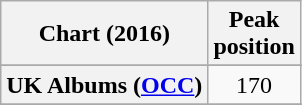<table class="wikitable sortable plainrowheaders" style="text-align:center">
<tr>
<th scope="col">Chart (2016)</th>
<th scope="col">Peak<br> position</th>
</tr>
<tr>
</tr>
<tr>
<th scope="row">UK Albums (<a href='#'>OCC</a>)</th>
<td>170</td>
</tr>
<tr>
</tr>
<tr>
</tr>
</table>
